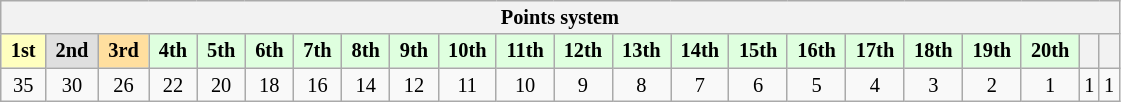<table class="wikitable" style="font-size:85%; text-align:center">
<tr>
<th colspan="22">Points system</th>
</tr>
<tr>
<td style="background:#ffffbf;"> <strong>1st</strong> </td>
<td style="background:#dfdfdf;"> <strong>2nd</strong> </td>
<td style="background:#ffdf9f;"> <strong>3rd</strong> </td>
<td style="background:#dfffdf;"> <strong>4th</strong> </td>
<td style="background:#dfffdf;"> <strong>5th</strong> </td>
<td style="background:#dfffdf;"> <strong>6th</strong> </td>
<td style="background:#dfffdf;"> <strong>7th</strong> </td>
<td style="background:#dfffdf;"> <strong>8th</strong> </td>
<td style="background:#dfffdf;"> <strong>9th</strong> </td>
<td style="background:#dfffdf;"> <strong>10th</strong> </td>
<td style="background:#dfffdf;"> <strong>11th</strong> </td>
<td style="background:#dfffdf;"> <strong>12th</strong> </td>
<td style="background:#dfffdf;"> <strong>13th</strong> </td>
<td style="background:#dfffdf;"> <strong>14th</strong> </td>
<td style="background:#dfffdf;"> <strong>15th</strong> </td>
<td style="background:#dfffdf;"> <strong>16th</strong> </td>
<td style="background:#dfffdf;"> <strong>17th</strong> </td>
<td style="background:#dfffdf;"> <strong>18th</strong> </td>
<td style="background:#dfffdf;"> <strong>19th</strong> </td>
<td style="background:#dfffdf;"> <strong>20th</strong> </td>
<th></th>
<th></th>
</tr>
<tr>
<td>35</td>
<td>30</td>
<td>26</td>
<td>22</td>
<td>20</td>
<td>18</td>
<td>16</td>
<td>14</td>
<td>12</td>
<td>11</td>
<td>10</td>
<td>9</td>
<td>8</td>
<td>7</td>
<td>6</td>
<td>5</td>
<td>4</td>
<td>3</td>
<td>2</td>
<td>1</td>
<td>1</td>
<td>1</td>
</tr>
</table>
